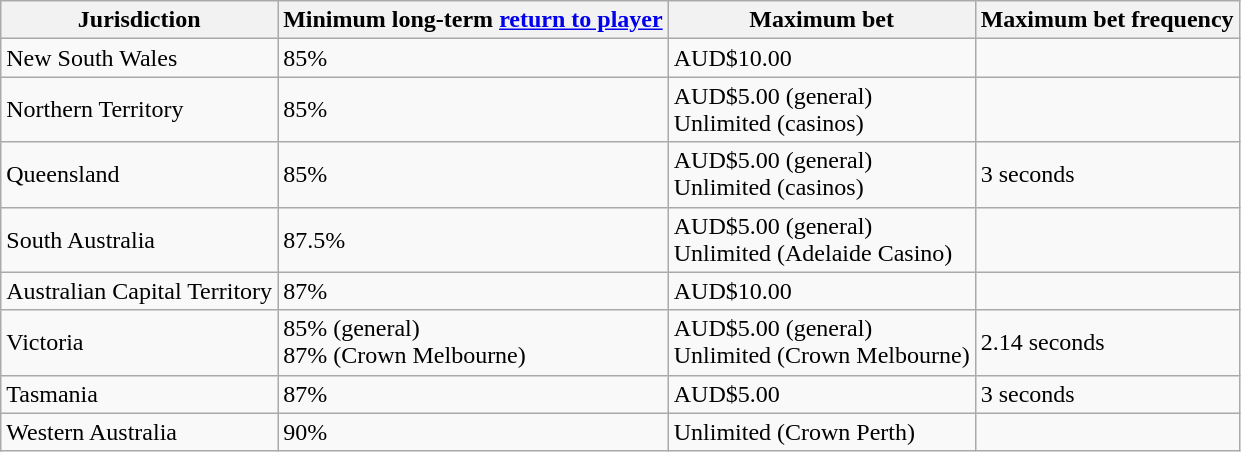<table class="wikitable">
<tr>
<th>Jurisdiction</th>
<th>Minimum long-term <a href='#'>return to player</a></th>
<th>Maximum bet</th>
<th>Maximum bet frequency</th>
</tr>
<tr>
<td>New South Wales</td>
<td>85%</td>
<td>AUD$10.00</td>
<td></td>
</tr>
<tr>
<td>Northern Territory</td>
<td>85%</td>
<td>AUD$5.00 (general)<br>Unlimited (casinos)</td>
<td></td>
</tr>
<tr>
<td>Queensland</td>
<td>85%</td>
<td>AUD$5.00 (general)<br>Unlimited (casinos)</td>
<td>3 seconds</td>
</tr>
<tr>
<td>South Australia</td>
<td>87.5%</td>
<td>AUD$5.00 (general)<br>Unlimited (Adelaide Casino)</td>
<td></td>
</tr>
<tr>
<td>Australian Capital Territory</td>
<td>87%</td>
<td>AUD$10.00</td>
<td></td>
</tr>
<tr>
<td>Victoria</td>
<td>85% (general)<br>87% (Crown Melbourne)</td>
<td>AUD$5.00 (general)<br>Unlimited (Crown Melbourne)</td>
<td>2.14 seconds</td>
</tr>
<tr>
<td>Tasmania</td>
<td>87%</td>
<td>AUD$5.00</td>
<td>3 seconds</td>
</tr>
<tr>
<td>Western Australia</td>
<td>90%</td>
<td>Unlimited (Crown Perth)</td>
<td></td>
</tr>
</table>
